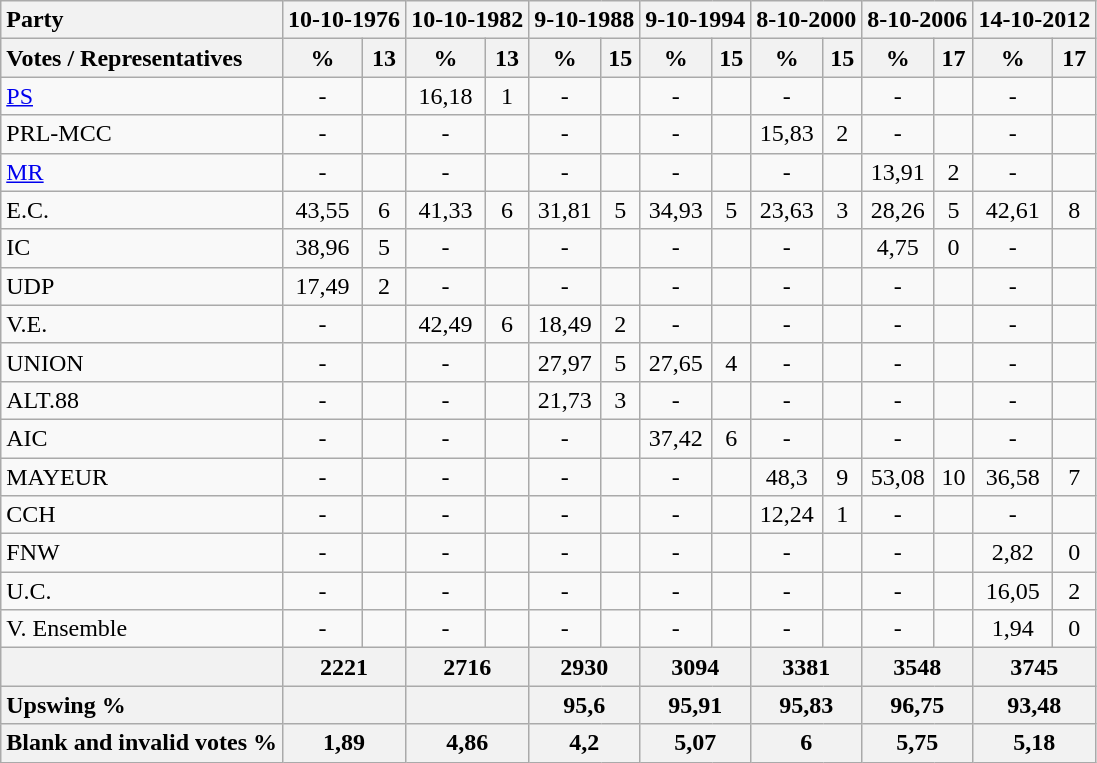<table class="wikitable" style="text-align:center;">
<tr>
<th style="text-align:left;">Party</th>
<th colspan="2">10-10-1976</th>
<th colspan="2">10-10-1982</th>
<th colspan="2">9-10-1988</th>
<th colspan="2">9-10-1994</th>
<th colspan="2">8-10-2000</th>
<th colspan="2">8-10-2006</th>
<th colspan="2">14-10-2012</th>
</tr>
<tr>
<th ! style="text-align:left;">Votes / Representatives</th>
<th>%</th>
<th>13</th>
<th>%</th>
<th>13</th>
<th>%</th>
<th>15</th>
<th>%</th>
<th>15</th>
<th>%</th>
<th>15</th>
<th>%</th>
<th>17</th>
<th>%</th>
<th>17</th>
</tr>
<tr>
<td style="text-align:left;"><a href='#'>PS</a></td>
<td>-</td>
<td></td>
<td>16,18</td>
<td>1</td>
<td>-</td>
<td></td>
<td>-</td>
<td></td>
<td>-</td>
<td></td>
<td>-</td>
<td></td>
<td>-</td>
<td></td>
</tr>
<tr>
<td style="text-align:left;">PRL-MCC</td>
<td>-</td>
<td></td>
<td>-</td>
<td></td>
<td>-</td>
<td></td>
<td>-</td>
<td></td>
<td>15,83</td>
<td>2</td>
<td>-</td>
<td></td>
<td>-</td>
<td></td>
</tr>
<tr>
<td style="text-align:left;"><a href='#'>MR</a></td>
<td>-</td>
<td></td>
<td>-</td>
<td></td>
<td>-</td>
<td></td>
<td>-</td>
<td></td>
<td>-</td>
<td></td>
<td>13,91</td>
<td>2</td>
<td>-</td>
<td></td>
</tr>
<tr>
<td style="text-align:left;">E.C.</td>
<td>43,55</td>
<td>6</td>
<td>41,33</td>
<td>6</td>
<td>31,81</td>
<td>5</td>
<td>34,93</td>
<td>5</td>
<td>23,63</td>
<td>3</td>
<td>28,26</td>
<td>5</td>
<td>42,61</td>
<td>8</td>
</tr>
<tr>
<td style="text-align:left;">IC</td>
<td>38,96</td>
<td>5</td>
<td>-</td>
<td></td>
<td>-</td>
<td></td>
<td>-</td>
<td></td>
<td>-</td>
<td></td>
<td>4,75</td>
<td>0</td>
<td>-</td>
<td></td>
</tr>
<tr>
<td style="text-align:left;">UDP</td>
<td>17,49</td>
<td>2</td>
<td>-</td>
<td></td>
<td>-</td>
<td></td>
<td>-</td>
<td></td>
<td>-</td>
<td></td>
<td>-</td>
<td></td>
<td>-</td>
<td></td>
</tr>
<tr>
<td style="text-align:left;">V.E.</td>
<td>-</td>
<td></td>
<td>42,49</td>
<td>6</td>
<td>18,49</td>
<td>2</td>
<td>-</td>
<td></td>
<td>-</td>
<td></td>
<td>-</td>
<td></td>
<td>-</td>
<td></td>
</tr>
<tr>
<td style="text-align:left;">UNION</td>
<td>-</td>
<td></td>
<td>-</td>
<td></td>
<td>27,97</td>
<td>5</td>
<td>27,65</td>
<td>4</td>
<td>-</td>
<td></td>
<td>-</td>
<td></td>
<td>-</td>
<td></td>
</tr>
<tr>
<td style="text-align:left;">ALT.88</td>
<td>-</td>
<td></td>
<td>-</td>
<td></td>
<td>21,73</td>
<td>3</td>
<td>-</td>
<td></td>
<td>-</td>
<td></td>
<td>-</td>
<td></td>
<td>-</td>
<td></td>
</tr>
<tr>
<td style="text-align:left;">AIC</td>
<td>-</td>
<td></td>
<td>-</td>
<td></td>
<td>-</td>
<td></td>
<td>37,42</td>
<td>6</td>
<td>-</td>
<td></td>
<td>-</td>
<td></td>
<td>-</td>
<td></td>
</tr>
<tr>
<td style="text-align:left;">MAYEUR</td>
<td>-</td>
<td></td>
<td>-</td>
<td></td>
<td>-</td>
<td></td>
<td>-</td>
<td></td>
<td>48,3</td>
<td>9</td>
<td>53,08</td>
<td>10</td>
<td>36,58</td>
<td>7</td>
</tr>
<tr>
<td style="text-align:left;">CCH</td>
<td>-</td>
<td></td>
<td>-</td>
<td></td>
<td>-</td>
<td></td>
<td>-</td>
<td></td>
<td>12,24</td>
<td>1</td>
<td>-</td>
<td></td>
<td>-</td>
<td></td>
</tr>
<tr>
<td style="text-align:left;">FNW</td>
<td>-</td>
<td></td>
<td>-</td>
<td></td>
<td>-</td>
<td></td>
<td>-</td>
<td></td>
<td>-</td>
<td></td>
<td>-</td>
<td></td>
<td>2,82</td>
<td>0</td>
</tr>
<tr>
<td style="text-align:left;">U.C.</td>
<td>-</td>
<td></td>
<td>-</td>
<td></td>
<td>-</td>
<td></td>
<td>-</td>
<td></td>
<td>-</td>
<td></td>
<td>-</td>
<td></td>
<td>16,05</td>
<td>2</td>
</tr>
<tr>
<td style="text-align:left;">V. Ensemble</td>
<td>-</td>
<td></td>
<td>-</td>
<td></td>
<td>-</td>
<td></td>
<td>-</td>
<td></td>
<td>-</td>
<td></td>
<td>-</td>
<td></td>
<td>1,94</td>
<td>0</td>
</tr>
<tr>
<th style="text-align:left;"></th>
<th colspan="2">2221</th>
<th colspan="2">2716</th>
<th colspan="2">2930</th>
<th colspan="2">3094</th>
<th colspan="2">3381</th>
<th colspan="2">3548</th>
<th colspan="2">3745</th>
</tr>
<tr>
<th style="text-align:left;">Upswing %</th>
<th colspan="2"></th>
<th colspan="2"></th>
<th colspan="2">95,6</th>
<th colspan="2">95,91</th>
<th colspan="2">95,83</th>
<th colspan="2">96,75</th>
<th colspan="2">93,48</th>
</tr>
<tr>
<th style="text-align:left;">Blank and invalid votes %</th>
<th colspan="2">1,89</th>
<th colspan="2">4,86</th>
<th colspan="2">4,2</th>
<th colspan="2">5,07</th>
<th colspan="2">6</th>
<th colspan="2">5,75</th>
<th colspan="2">5,18</th>
</tr>
</table>
